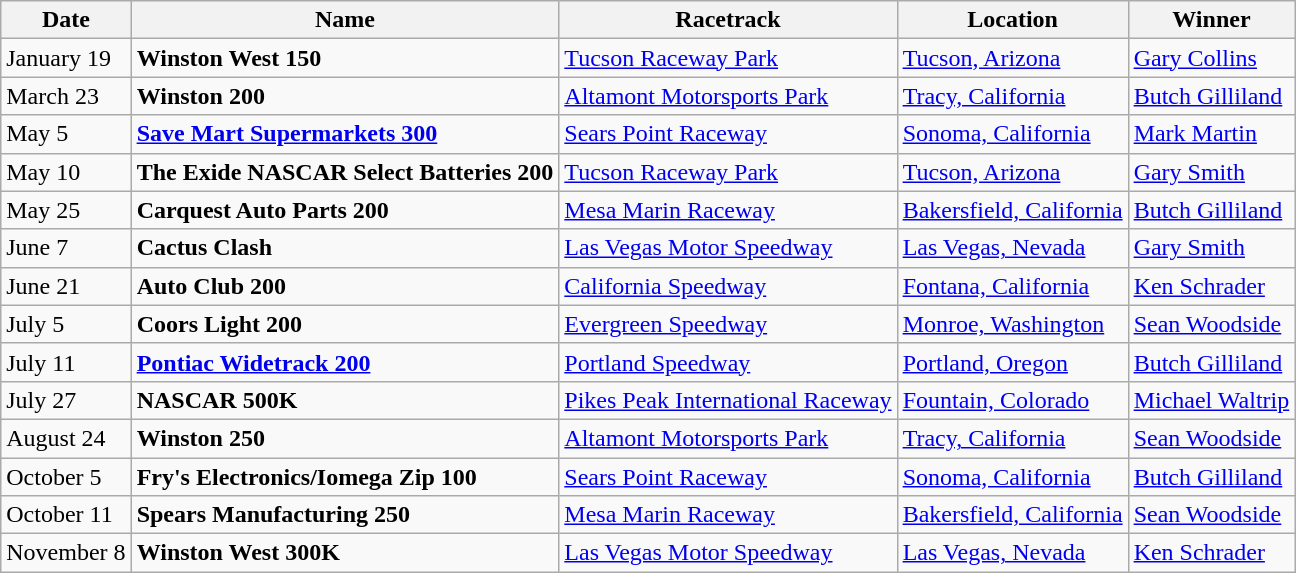<table class="wikitable">
<tr>
<th>Date</th>
<th>Name</th>
<th>Racetrack</th>
<th>Location</th>
<th>Winner</th>
</tr>
<tr>
<td>January 19</td>
<td><strong>Winston West 150</strong></td>
<td><a href='#'>Tucson Raceway Park</a></td>
<td><a href='#'>Tucson, Arizona</a></td>
<td><a href='#'>Gary Collins</a></td>
</tr>
<tr>
<td>March 23</td>
<td><strong>Winston 200</strong></td>
<td><a href='#'>Altamont Motorsports Park</a></td>
<td><a href='#'>Tracy, California</a></td>
<td><a href='#'>Butch Gilliland</a></td>
</tr>
<tr>
<td>May 5</td>
<td><a href='#'><strong>Save Mart Supermarkets 300</strong></a></td>
<td><a href='#'>Sears Point Raceway</a></td>
<td><a href='#'>Sonoma, California</a></td>
<td><a href='#'>Mark Martin</a></td>
</tr>
<tr>
<td>May 10</td>
<td><strong>The Exide NASCAR Select Batteries 200</strong></td>
<td><a href='#'>Tucson Raceway Park</a></td>
<td><a href='#'>Tucson, Arizona</a></td>
<td><a href='#'>Gary Smith</a></td>
</tr>
<tr>
<td>May 25</td>
<td><strong>Carquest Auto Parts 200</strong></td>
<td><a href='#'>Mesa Marin Raceway</a></td>
<td><a href='#'>Bakersfield, California</a></td>
<td><a href='#'>Butch Gilliland</a></td>
</tr>
<tr>
<td>June 7</td>
<td><strong>Cactus Clash</strong></td>
<td><a href='#'>Las Vegas Motor Speedway</a></td>
<td><a href='#'>Las Vegas, Nevada</a></td>
<td><a href='#'>Gary Smith</a></td>
</tr>
<tr>
<td>June 21</td>
<td><strong>Auto Club 200</strong></td>
<td><a href='#'>California Speedway</a></td>
<td><a href='#'>Fontana, California</a></td>
<td><a href='#'>Ken Schrader</a></td>
</tr>
<tr>
<td>July 5</td>
<td><strong>Coors Light 200</strong></td>
<td><a href='#'>Evergreen Speedway</a></td>
<td><a href='#'>Monroe, Washington</a></td>
<td><a href='#'>Sean Woodside</a></td>
</tr>
<tr>
<td>July 11</td>
<td><strong><a href='#'>Pontiac Widetrack 200</a></strong></td>
<td><a href='#'>Portland Speedway</a></td>
<td><a href='#'>Portland, Oregon</a></td>
<td><a href='#'>Butch Gilliland</a></td>
</tr>
<tr>
<td>July 27</td>
<td><strong>NASCAR 500K</strong></td>
<td><a href='#'>Pikes Peak International Raceway</a></td>
<td><a href='#'>Fountain, Colorado</a></td>
<td><a href='#'>Michael Waltrip</a></td>
</tr>
<tr>
<td>August 24</td>
<td><strong>Winston 250</strong></td>
<td><a href='#'>Altamont Motorsports Park</a></td>
<td><a href='#'>Tracy, California</a></td>
<td><a href='#'>Sean Woodside</a></td>
</tr>
<tr>
<td>October 5</td>
<td><strong>Fry's Electronics/Iomega Zip 100</strong></td>
<td><a href='#'>Sears Point Raceway</a></td>
<td><a href='#'>Sonoma, California</a></td>
<td><a href='#'>Butch Gilliland</a></td>
</tr>
<tr>
<td>October 11</td>
<td><strong>Spears Manufacturing 250</strong></td>
<td><a href='#'>Mesa Marin Raceway</a></td>
<td><a href='#'>Bakersfield, California</a></td>
<td><a href='#'>Sean Woodside</a></td>
</tr>
<tr>
<td>November 8</td>
<td><strong>Winston West 300K</strong></td>
<td><a href='#'>Las Vegas Motor Speedway</a></td>
<td><a href='#'>Las Vegas, Nevada</a></td>
<td><a href='#'>Ken Schrader</a></td>
</tr>
</table>
